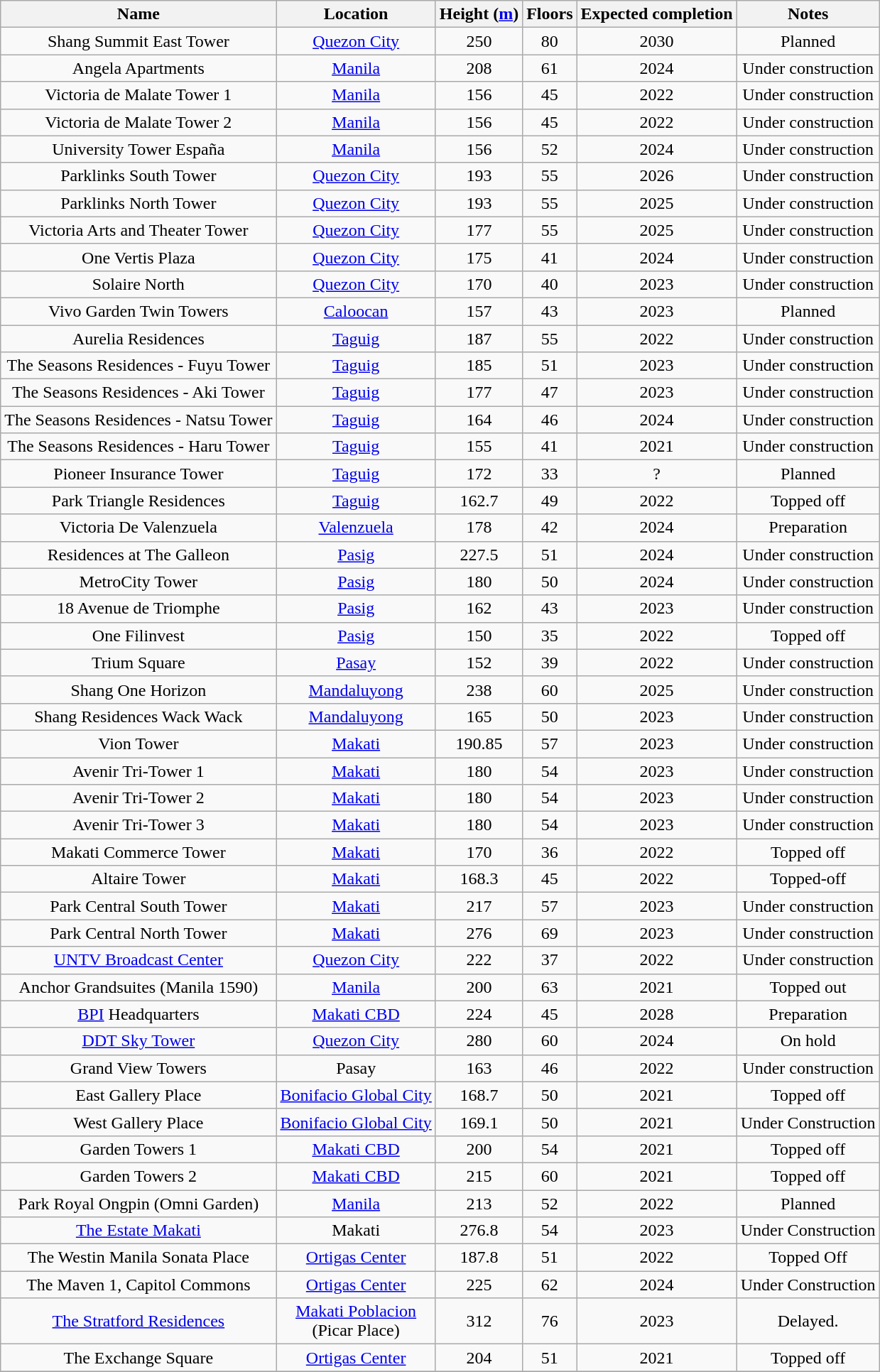<table class="wikitable sortable" style="text-align:center;">
<tr>
<th>Name</th>
<th>Location</th>
<th>Height (<a href='#'>m</a>)</th>
<th>Floors</th>
<th>Expected completion</th>
<th>Notes</th>
</tr>
<tr>
<td>Shang Summit East Tower</td>
<td><a href='#'>Quezon City</a></td>
<td>250</td>
<td>80</td>
<td>2030</td>
<td>Planned</td>
</tr>
<tr>
<td>Angela Apartments</td>
<td><a href='#'>Manila</a></td>
<td>208</td>
<td>61</td>
<td>2024</td>
<td>Under construction</td>
</tr>
<tr>
<td>Victoria de Malate Tower 1</td>
<td><a href='#'>Manila</a></td>
<td>156</td>
<td>45</td>
<td>2022</td>
<td>Under construction</td>
</tr>
<tr>
<td>Victoria de Malate Tower 2</td>
<td><a href='#'>Manila</a></td>
<td>156</td>
<td>45</td>
<td>2022</td>
<td>Under construction</td>
</tr>
<tr>
<td>University Tower España</td>
<td><a href='#'>Manila</a></td>
<td>156</td>
<td>52</td>
<td>2024</td>
<td>Under construction</td>
</tr>
<tr>
<td>Parklinks South Tower</td>
<td><a href='#'>Quezon City</a></td>
<td>193</td>
<td>55</td>
<td>2026</td>
<td>Under construction</td>
</tr>
<tr>
<td>Parklinks North Tower</td>
<td><a href='#'>Quezon City</a></td>
<td>193</td>
<td>55</td>
<td>2025</td>
<td>Under construction</td>
</tr>
<tr>
<td>Victoria Arts and Theater Tower</td>
<td><a href='#'>Quezon City</a></td>
<td>177</td>
<td>55</td>
<td>2025</td>
<td>Under construction</td>
</tr>
<tr>
<td>One Vertis Plaza</td>
<td><a href='#'>Quezon City</a></td>
<td>175</td>
<td>41</td>
<td>2024</td>
<td>Under construction</td>
</tr>
<tr>
<td>Solaire North</td>
<td><a href='#'>Quezon City</a></td>
<td>170</td>
<td>40</td>
<td>2023</td>
<td>Under construction</td>
</tr>
<tr>
<td>Vivo Garden Twin Towers</td>
<td><a href='#'>Caloocan</a></td>
<td>157</td>
<td>43</td>
<td>2023</td>
<td>Planned</td>
</tr>
<tr>
<td>Aurelia Residences</td>
<td><a href='#'>Taguig</a></td>
<td>187</td>
<td>55</td>
<td>2022</td>
<td>Under construction</td>
</tr>
<tr>
<td>The Seasons Residences - Fuyu Tower</td>
<td><a href='#'>Taguig</a></td>
<td>185</td>
<td>51</td>
<td>2023</td>
<td>Under construction</td>
</tr>
<tr>
<td>The Seasons Residences - Aki Tower</td>
<td><a href='#'>Taguig</a></td>
<td>177</td>
<td>47</td>
<td>2023</td>
<td>Under construction</td>
</tr>
<tr>
<td>The Seasons Residences - Natsu Tower</td>
<td><a href='#'>Taguig</a></td>
<td>164</td>
<td>46</td>
<td>2024</td>
<td>Under construction</td>
</tr>
<tr>
<td>The Seasons Residences - Haru Tower</td>
<td><a href='#'>Taguig</a></td>
<td>155</td>
<td>41</td>
<td>2021</td>
<td>Under construction</td>
</tr>
<tr>
<td>Pioneer Insurance Tower</td>
<td><a href='#'>Taguig</a></td>
<td>172</td>
<td>33</td>
<td>?</td>
<td>Planned</td>
</tr>
<tr>
<td>Park Triangle Residences</td>
<td><a href='#'>Taguig</a></td>
<td>162.7</td>
<td>49</td>
<td>2022</td>
<td>Topped off</td>
</tr>
<tr>
<td>Victoria De Valenzuela</td>
<td><a href='#'>Valenzuela</a></td>
<td>178</td>
<td>42</td>
<td>2024</td>
<td>Preparation</td>
</tr>
<tr>
<td>Residences at The Galleon</td>
<td><a href='#'>Pasig</a></td>
<td>227.5</td>
<td>51</td>
<td>2024</td>
<td>Under construction</td>
</tr>
<tr>
<td>MetroCity Tower</td>
<td><a href='#'>Pasig</a></td>
<td>180</td>
<td>50</td>
<td>2024</td>
<td>Under construction</td>
</tr>
<tr>
<td>18 Avenue de Triomphe</td>
<td><a href='#'>Pasig</a></td>
<td>162</td>
<td>43</td>
<td>2023</td>
<td>Under construction</td>
</tr>
<tr>
<td>One Filinvest</td>
<td><a href='#'>Pasig</a></td>
<td>150</td>
<td>35</td>
<td>2022</td>
<td>Topped off</td>
</tr>
<tr>
<td>Trium Square</td>
<td><a href='#'>Pasay</a></td>
<td>152</td>
<td>39</td>
<td>2022</td>
<td>Under construction</td>
</tr>
<tr>
<td>Shang One Horizon</td>
<td><a href='#'>Mandaluyong</a></td>
<td>238</td>
<td>60</td>
<td>2025</td>
<td>Under construction</td>
</tr>
<tr>
<td>Shang Residences Wack Wack</td>
<td><a href='#'>Mandaluyong</a></td>
<td>165</td>
<td>50</td>
<td>2023</td>
<td>Under construction</td>
</tr>
<tr>
<td>Vion Tower</td>
<td><a href='#'>Makati</a></td>
<td>190.85</td>
<td>57</td>
<td>2023</td>
<td>Under construction</td>
</tr>
<tr>
<td>Avenir Tri-Tower 1</td>
<td><a href='#'>Makati</a></td>
<td>180</td>
<td>54</td>
<td>2023</td>
<td>Under construction</td>
</tr>
<tr>
<td>Avenir Tri-Tower 2</td>
<td><a href='#'>Makati</a></td>
<td>180</td>
<td>54</td>
<td>2023</td>
<td>Under construction</td>
</tr>
<tr>
<td>Avenir Tri-Tower 3</td>
<td><a href='#'>Makati</a></td>
<td>180</td>
<td>54</td>
<td>2023</td>
<td>Under construction</td>
</tr>
<tr>
<td>Makati Commerce Tower</td>
<td><a href='#'>Makati</a></td>
<td>170</td>
<td>36</td>
<td>2022</td>
<td>Topped off</td>
</tr>
<tr>
<td>Altaire Tower</td>
<td><a href='#'>Makati</a></td>
<td>168.3</td>
<td>45</td>
<td>2022</td>
<td>Topped-off</td>
</tr>
<tr>
<td>Park Central South Tower</td>
<td><a href='#'>Makati</a></td>
<td>217</td>
<td>57</td>
<td>2023</td>
<td>Under construction</td>
</tr>
<tr>
<td>Park Central North Tower</td>
<td><a href='#'>Makati</a></td>
<td>276</td>
<td>69</td>
<td>2023</td>
<td>Under construction</td>
</tr>
<tr>
<td><a href='#'>UNTV Broadcast Center</a></td>
<td><a href='#'>Quezon City</a></td>
<td>222</td>
<td>37</td>
<td>2022</td>
<td>Under construction</td>
</tr>
<tr>
<td>Anchor Grandsuites (Manila 1590)</td>
<td><a href='#'>Manila</a></td>
<td>200</td>
<td>63</td>
<td>2021</td>
<td>Topped out</td>
</tr>
<tr>
<td><a href='#'>BPI</a> Headquarters</td>
<td><a href='#'>Makati CBD</a></td>
<td>224</td>
<td>45</td>
<td>2028</td>
<td>Preparation</td>
</tr>
<tr>
<td><a href='#'>DDT Sky Tower</a></td>
<td><a href='#'>Quezon City</a></td>
<td>280</td>
<td>60</td>
<td>2024</td>
<td>On hold</td>
</tr>
<tr>
<td>Grand View Towers</td>
<td>Pasay</td>
<td>163</td>
<td>46</td>
<td>2022</td>
<td>Under construction</td>
</tr>
<tr>
<td>East Gallery Place</td>
<td><a href='#'>Bonifacio Global City</a></td>
<td>168.7</td>
<td>50</td>
<td>2021</td>
<td>Topped off</td>
</tr>
<tr>
<td>West Gallery Place</td>
<td><a href='#'>Bonifacio Global City</a></td>
<td>169.1</td>
<td>50</td>
<td>2021</td>
<td>Under Construction</td>
</tr>
<tr>
<td>Garden Towers 1</td>
<td><a href='#'>Makati CBD</a></td>
<td>200</td>
<td>54</td>
<td>2021</td>
<td>Topped off</td>
</tr>
<tr>
<td>Garden Towers 2</td>
<td><a href='#'>Makati CBD</a></td>
<td>215</td>
<td>60</td>
<td>2021</td>
<td>Topped off</td>
</tr>
<tr>
<td>Park Royal Ongpin (Omni Garden)</td>
<td><a href='#'>Manila</a></td>
<td>213</td>
<td>52</td>
<td>2022</td>
<td>Planned</td>
</tr>
<tr>
<td><a href='#'>The Estate Makati</a></td>
<td>Makati</td>
<td>276.8</td>
<td>54</td>
<td>2023</td>
<td>Under Construction</td>
</tr>
<tr>
<td>The Westin Manila Sonata Place</td>
<td><a href='#'>Ortigas Center</a></td>
<td>187.8</td>
<td>51</td>
<td>2022</td>
<td>Topped Off</td>
</tr>
<tr>
<td>The Maven 1, Capitol Commons</td>
<td><a href='#'>Ortigas Center</a></td>
<td>225</td>
<td>62</td>
<td>2024</td>
<td>Under Construction</td>
</tr>
<tr>
<td><a href='#'>The Stratford Residences</a></td>
<td><a href='#'>Makati Poblacion</a><br>(Picar Place)</td>
<td>312</td>
<td>76</td>
<td>2023</td>
<td>Delayed.</td>
</tr>
<tr>
<td>The Exchange Square</td>
<td><a href='#'>Ortigas Center</a></td>
<td>204</td>
<td>51</td>
<td>2021</td>
<td>Topped off</td>
</tr>
<tr>
</tr>
</table>
